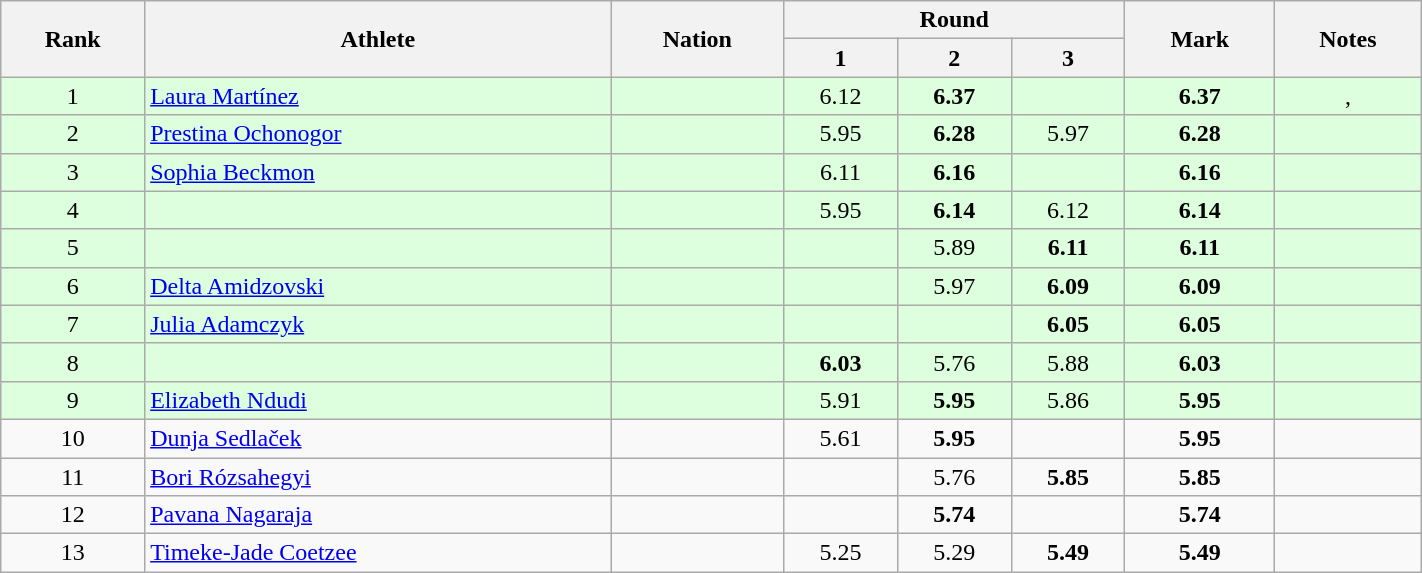<table class="wikitable sortable" style="text-align:center;width: 75%;">
<tr>
<th rowspan=2>Rank</th>
<th rowspan=2>Athlete</th>
<th rowspan=2>Nation</th>
<th colspan=3>Round</th>
<th rowspan=2>Mark</th>
<th rowspan=2>Notes</th>
</tr>
<tr>
<th>1</th>
<th>2</th>
<th>3</th>
</tr>
<tr bgcolor=ddffdd>
<td>1</td>
<td align=left><a href='#'>Laura Martínez</a></td>
<td align=left></td>
<td>6.12</td>
<td><strong>6.37</strong></td>
<td></td>
<td><strong>6.37</strong></td>
<td>, </td>
</tr>
<tr bgcolor=ddffdd>
<td>2</td>
<td align=left><a href='#'>Prestina Ochonogor</a></td>
<td align=left></td>
<td>5.95</td>
<td><strong>6.28</strong></td>
<td>5.97</td>
<td><strong>6.28</strong></td>
<td></td>
</tr>
<tr bgcolor=ddffdd>
<td>3</td>
<td align=left><a href='#'>Sophia Beckmon</a></td>
<td align=left></td>
<td>6.11</td>
<td><strong>6.16</strong></td>
<td></td>
<td><strong>6.16</strong></td>
<td></td>
</tr>
<tr bgcolor=ddffdd>
<td>4</td>
<td align=left></td>
<td align=left></td>
<td>5.95</td>
<td><strong>6.14</strong></td>
<td>6.12</td>
<td><strong>6.14</strong></td>
<td></td>
</tr>
<tr bgcolor=ddffdd>
<td>5</td>
<td align=left></td>
<td align=left></td>
<td></td>
<td>5.89</td>
<td><strong>6.11</strong></td>
<td><strong>6.11</strong></td>
<td></td>
</tr>
<tr bgcolor=ddffdd>
<td>6</td>
<td align=left><a href='#'>Delta Amidzovski</a></td>
<td align=left></td>
<td></td>
<td>5.97</td>
<td><strong>6.09</strong></td>
<td><strong>6.09</strong></td>
<td></td>
</tr>
<tr bgcolor=ddffdd>
<td>7</td>
<td align=left><a href='#'>Julia Adamczyk</a></td>
<td align=left></td>
<td></td>
<td></td>
<td><strong>6.05</strong></td>
<td><strong>6.05</strong></td>
<td></td>
</tr>
<tr bgcolor=ddffdd>
<td>8</td>
<td align=left></td>
<td align=left></td>
<td><strong>6.03</strong></td>
<td>5.76</td>
<td>5.88</td>
<td><strong>6.03</strong></td>
<td></td>
</tr>
<tr bgcolor=ddffdd>
<td>9</td>
<td align=left><a href='#'>Elizabeth Ndudi</a></td>
<td align=left></td>
<td>5.91</td>
<td><strong>5.95</strong></td>
<td>5.86</td>
<td><strong>5.95</strong></td>
<td></td>
</tr>
<tr>
<td>10</td>
<td align=left><a href='#'>Dunja Sedlaček</a></td>
<td align=left></td>
<td>5.61</td>
<td><strong>5.95</strong></td>
<td></td>
<td><strong>5.95</strong></td>
<td></td>
</tr>
<tr>
<td>11</td>
<td align=left><a href='#'>Bori Rózsahegyi</a></td>
<td align=left></td>
<td></td>
<td>5.76</td>
<td><strong>5.85</strong></td>
<td><strong>5.85</strong></td>
<td></td>
</tr>
<tr>
<td>12</td>
<td align=left><a href='#'>Pavana Nagaraja</a></td>
<td align=left></td>
<td></td>
<td><strong>5.74</strong></td>
<td></td>
<td><strong>5.74</strong></td>
<td></td>
</tr>
<tr>
<td>13</td>
<td align=left><a href='#'>Timeke-Jade Coetzee</a></td>
<td align=left></td>
<td>5.25</td>
<td>5.29</td>
<td><strong>5.49</strong></td>
<td><strong>5.49</strong></td>
<td></td>
</tr>
</table>
